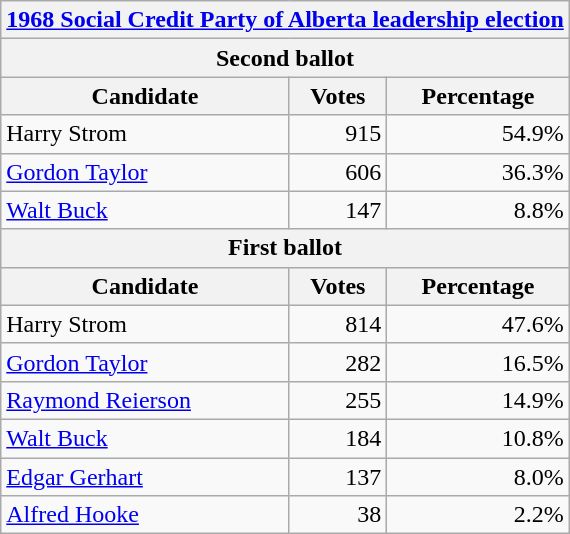<table class="wikitable">
<tr>
<th colspan="3"><strong><a href='#'>1968 Social Credit Party of Alberta leadership election</a></strong></th>
</tr>
<tr>
<th colspan="3" align="left"><strong>Second ballot</strong></th>
</tr>
<tr>
<th>Candidate</th>
<th>Votes</th>
<th>Percentage</th>
</tr>
<tr>
<td>Harry Strom</td>
<td align="right">915</td>
<td align="right">54.9%</td>
</tr>
<tr>
<td><a href='#'>Gordon Taylor</a></td>
<td align="right">606</td>
<td align="right">36.3%</td>
</tr>
<tr>
<td><a href='#'>Walt Buck</a></td>
<td align="right">147</td>
<td align="right">8.8%</td>
</tr>
<tr>
<th colspan="3" align="left"><strong>First ballot</strong></th>
</tr>
<tr>
<th>Candidate</th>
<th>Votes</th>
<th>Percentage</th>
</tr>
<tr>
<td>Harry Strom</td>
<td align="right">814</td>
<td align="right">47.6%</td>
</tr>
<tr>
<td><a href='#'>Gordon Taylor</a></td>
<td align="right">282</td>
<td align="right">16.5%</td>
</tr>
<tr>
<td><a href='#'>Raymond Reierson</a></td>
<td align="right">255</td>
<td align="right">14.9%</td>
</tr>
<tr>
<td><a href='#'>Walt Buck</a></td>
<td align="right">184</td>
<td align="right">10.8%</td>
</tr>
<tr>
<td><a href='#'>Edgar Gerhart</a></td>
<td align="right">137</td>
<td align="right">8.0%</td>
</tr>
<tr>
<td><a href='#'>Alfred Hooke</a></td>
<td align="right">38</td>
<td align="right">2.2%</td>
</tr>
</table>
